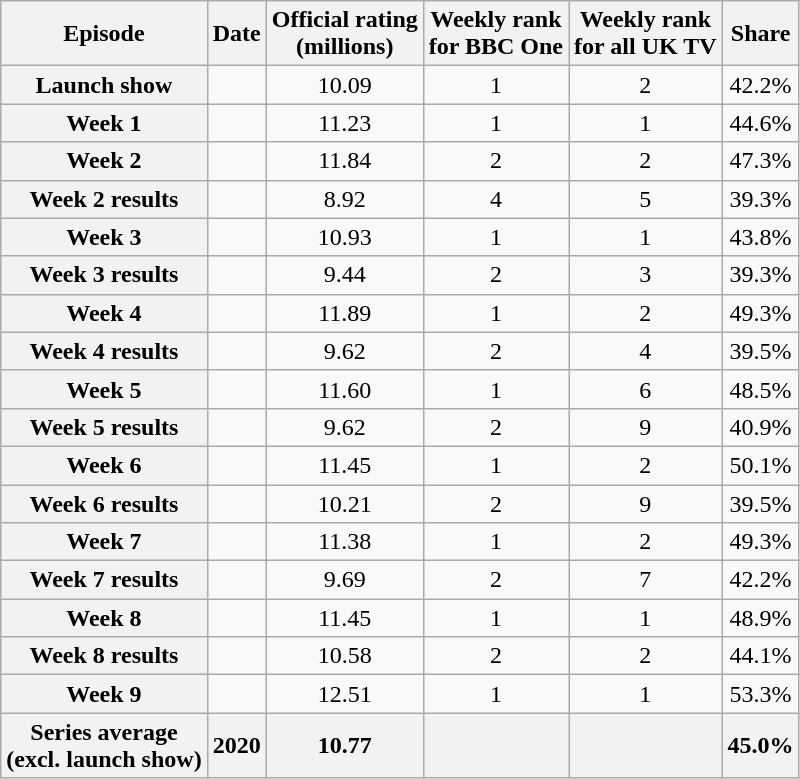<table class="wikitable sortable" style="text-align:center">
<tr>
<th scope="col">Episode</th>
<th scope="col">Date</th>
<th scope="col">Official rating<br>(millions)</th>
<th scope="col">Weekly rank<br>for BBC One</th>
<th scope="col">Weekly rank<br>for all UK TV</th>
<th scope="col">Share</th>
</tr>
<tr>
<th scope="row">Launch show</th>
<td></td>
<td>10.09</td>
<td>1</td>
<td>2</td>
<td>42.2%</td>
</tr>
<tr>
<th scope="row">Week 1</th>
<td></td>
<td>11.23</td>
<td>1</td>
<td>1</td>
<td>44.6%</td>
</tr>
<tr>
<th scope="row">Week 2</th>
<td></td>
<td>11.84</td>
<td>2</td>
<td>2</td>
<td>47.3%</td>
</tr>
<tr>
<th scope="row">Week 2 results</th>
<td></td>
<td>8.92</td>
<td>4</td>
<td>5</td>
<td>39.3%</td>
</tr>
<tr>
<th scope="row">Week 3</th>
<td></td>
<td>10.93</td>
<td>1</td>
<td>1</td>
<td>43.8%</td>
</tr>
<tr>
<th scope="row">Week 3 results</th>
<td></td>
<td>9.44</td>
<td>2</td>
<td>3</td>
<td>39.3%</td>
</tr>
<tr>
<th scope="row">Week 4</th>
<td></td>
<td>11.89</td>
<td>1</td>
<td>2</td>
<td>49.3%</td>
</tr>
<tr>
<th scope="row">Week 4 results</th>
<td></td>
<td>9.62</td>
<td>2</td>
<td>4</td>
<td>39.5%</td>
</tr>
<tr>
<th scope="row">Week 5</th>
<td></td>
<td>11.60</td>
<td>1</td>
<td>6</td>
<td>48.5%</td>
</tr>
<tr>
<th scope="row">Week 5 results</th>
<td></td>
<td>9.62</td>
<td>2</td>
<td>9</td>
<td>40.9%</td>
</tr>
<tr>
<th scope="row">Week 6</th>
<td></td>
<td>11.45</td>
<td>1</td>
<td>2</td>
<td>50.1%</td>
</tr>
<tr>
<th scope="row">Week 6 results</th>
<td></td>
<td>10.21</td>
<td>2</td>
<td>9</td>
<td>39.5%</td>
</tr>
<tr>
<th scope="row">Week 7</th>
<td></td>
<td>11.38</td>
<td>1</td>
<td>2</td>
<td>49.3%</td>
</tr>
<tr>
<th scope="row">Week 7 results</th>
<td></td>
<td>9.69</td>
<td>2</td>
<td>7</td>
<td>42.2%</td>
</tr>
<tr>
<th scope="row">Week 8</th>
<td></td>
<td>11.45</td>
<td>1</td>
<td>1</td>
<td>48.9%</td>
</tr>
<tr>
<th scope="row">Week 8 results</th>
<td></td>
<td>10.58</td>
<td>2</td>
<td>2</td>
<td>44.1%</td>
</tr>
<tr>
<th scope="row">Week 9</th>
<td></td>
<td>12.51</td>
<td>1</td>
<td>1</td>
<td>53.3%</td>
</tr>
<tr>
<th>Series average<br>(excl. launch show)</th>
<th>2020</th>
<th>10.77</th>
<th></th>
<th></th>
<th>45.0%</th>
</tr>
</table>
